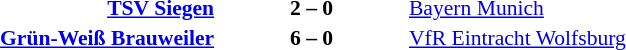<table width=100% cellspacing=1>
<tr>
<th width=25%></th>
<th width=10%></th>
<th width=25%></th>
<th></th>
</tr>
<tr style=font-size:90%>
<td align=right><strong><a href='#'>TSV Siegen</a></strong></td>
<td align=center><strong>2 – 0</strong></td>
<td><a href='#'>Bayern Munich</a></td>
</tr>
<tr style=font-size:90%>
<td align=right><strong><a href='#'>Grün-Weiß Brauweiler</a></strong></td>
<td align=center><strong>6 – 0</strong></td>
<td><a href='#'>VfR Eintracht Wolfsburg</a></td>
</tr>
</table>
